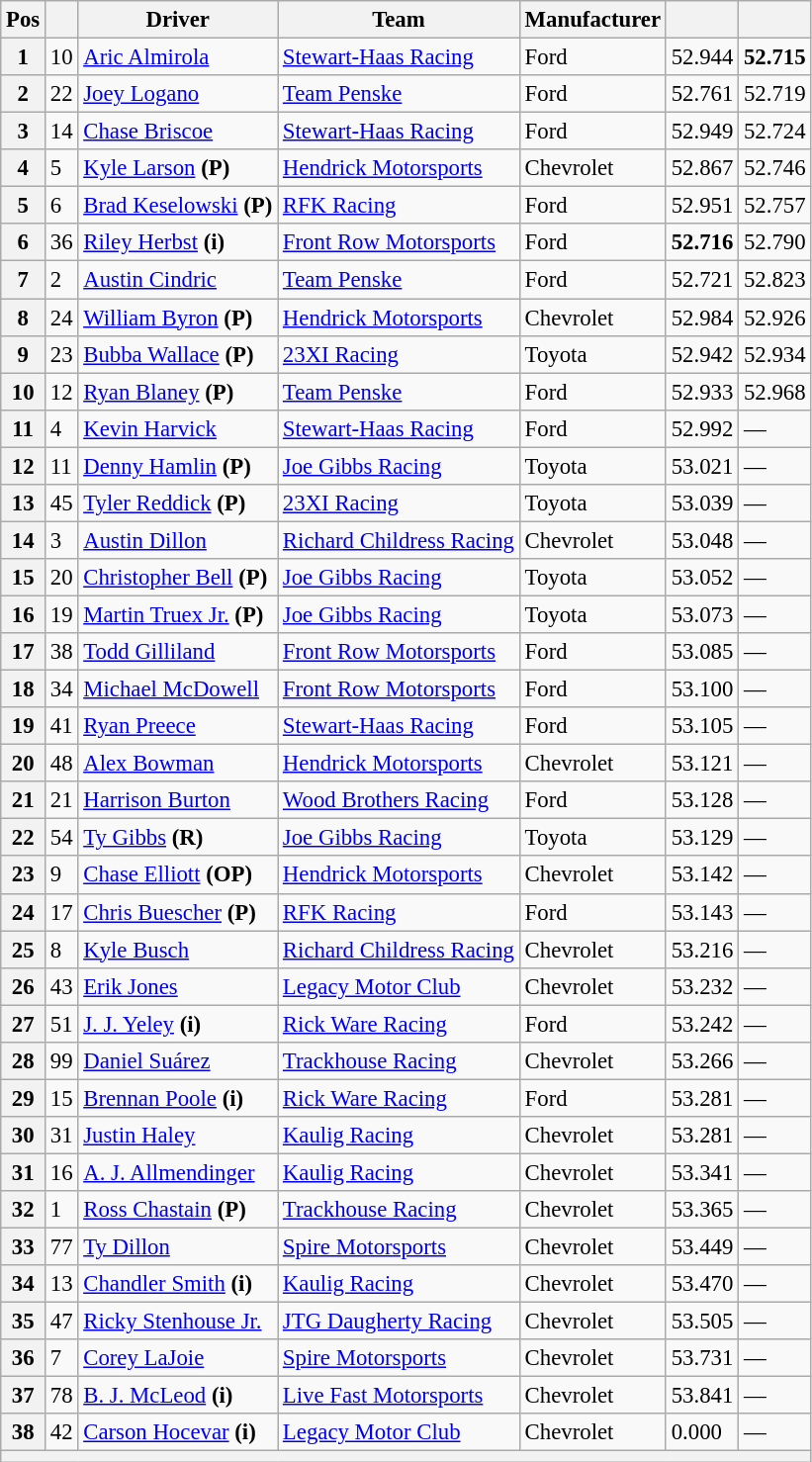<table class="wikitable" style="font-size:95%">
<tr>
<th>Pos</th>
<th></th>
<th>Driver</th>
<th>Team</th>
<th>Manufacturer</th>
<th></th>
<th></th>
</tr>
<tr>
<th>1</th>
<td>10</td>
<td><a href='#'>Aric Almirola</a></td>
<td><a href='#'>Stewart-Haas Racing</a></td>
<td>Ford</td>
<td>52.944</td>
<td><strong>52.715</strong></td>
</tr>
<tr>
<th>2</th>
<td>22</td>
<td><a href='#'>Joey Logano</a></td>
<td><a href='#'>Team Penske</a></td>
<td>Ford</td>
<td>52.761</td>
<td>52.719</td>
</tr>
<tr>
<th>3</th>
<td>14</td>
<td><a href='#'>Chase Briscoe</a></td>
<td><a href='#'>Stewart-Haas Racing</a></td>
<td>Ford</td>
<td>52.949</td>
<td>52.724</td>
</tr>
<tr>
<th>4</th>
<td>5</td>
<td><a href='#'>Kyle Larson</a> <strong>(P)</strong></td>
<td><a href='#'>Hendrick Motorsports</a></td>
<td>Chevrolet</td>
<td>52.867</td>
<td>52.746</td>
</tr>
<tr>
<th>5</th>
<td>6</td>
<td><a href='#'>Brad Keselowski</a> <strong>(P)</strong></td>
<td><a href='#'>RFK Racing</a></td>
<td>Ford</td>
<td>52.951</td>
<td>52.757</td>
</tr>
<tr>
<th>6</th>
<td>36</td>
<td><a href='#'>Riley Herbst</a> <strong>(i)</strong></td>
<td><a href='#'>Front Row Motorsports</a></td>
<td>Ford</td>
<td><strong>52.716</strong></td>
<td>52.790</td>
</tr>
<tr>
<th>7</th>
<td>2</td>
<td><a href='#'>Austin Cindric</a></td>
<td><a href='#'>Team Penske</a></td>
<td>Ford</td>
<td>52.721</td>
<td>52.823</td>
</tr>
<tr>
<th>8</th>
<td>24</td>
<td><a href='#'>William Byron</a> <strong>(P)</strong></td>
<td><a href='#'>Hendrick Motorsports</a></td>
<td>Chevrolet</td>
<td>52.984</td>
<td>52.926</td>
</tr>
<tr>
<th>9</th>
<td>23</td>
<td><a href='#'>Bubba Wallace</a> <strong>(P)</strong></td>
<td><a href='#'>23XI Racing</a></td>
<td>Toyota</td>
<td>52.942</td>
<td>52.934</td>
</tr>
<tr>
<th>10</th>
<td>12</td>
<td><a href='#'>Ryan Blaney</a> <strong>(P)</strong></td>
<td><a href='#'>Team Penske</a></td>
<td>Ford</td>
<td>52.933</td>
<td>52.968</td>
</tr>
<tr>
<th>11</th>
<td>4</td>
<td><a href='#'>Kevin Harvick</a></td>
<td><a href='#'>Stewart-Haas Racing</a></td>
<td>Ford</td>
<td>52.992</td>
<td>—</td>
</tr>
<tr>
<th>12</th>
<td>11</td>
<td><a href='#'>Denny Hamlin</a> <strong>(P)</strong></td>
<td><a href='#'>Joe Gibbs Racing</a></td>
<td>Toyota</td>
<td>53.021</td>
<td>—</td>
</tr>
<tr>
<th>13</th>
<td>45</td>
<td><a href='#'>Tyler Reddick</a> <strong>(P)</strong></td>
<td><a href='#'>23XI Racing</a></td>
<td>Toyota</td>
<td>53.039</td>
<td>—</td>
</tr>
<tr>
<th>14</th>
<td>3</td>
<td><a href='#'>Austin Dillon</a></td>
<td><a href='#'>Richard Childress Racing</a></td>
<td>Chevrolet</td>
<td>53.048</td>
<td>—</td>
</tr>
<tr>
<th>15</th>
<td>20</td>
<td><a href='#'>Christopher Bell</a> <strong>(P)</strong></td>
<td><a href='#'>Joe Gibbs Racing</a></td>
<td>Toyota</td>
<td>53.052</td>
<td>—</td>
</tr>
<tr>
<th>16</th>
<td>19</td>
<td><a href='#'>Martin Truex Jr.</a> <strong>(P)</strong></td>
<td><a href='#'>Joe Gibbs Racing</a></td>
<td>Toyota</td>
<td>53.073</td>
<td>—</td>
</tr>
<tr>
<th>17</th>
<td>38</td>
<td><a href='#'>Todd Gilliland</a></td>
<td><a href='#'>Front Row Motorsports</a></td>
<td>Ford</td>
<td>53.085</td>
<td>—</td>
</tr>
<tr>
<th>18</th>
<td>34</td>
<td><a href='#'>Michael McDowell</a></td>
<td><a href='#'>Front Row Motorsports</a></td>
<td>Ford</td>
<td>53.100</td>
<td>—</td>
</tr>
<tr>
<th>19</th>
<td>41</td>
<td><a href='#'>Ryan Preece</a></td>
<td><a href='#'>Stewart-Haas Racing</a></td>
<td>Ford</td>
<td>53.105</td>
<td>—</td>
</tr>
<tr>
<th>20</th>
<td>48</td>
<td><a href='#'>Alex Bowman</a></td>
<td><a href='#'>Hendrick Motorsports</a></td>
<td>Chevrolet</td>
<td>53.121</td>
<td>—</td>
</tr>
<tr>
<th>21</th>
<td>21</td>
<td><a href='#'>Harrison Burton</a></td>
<td><a href='#'>Wood Brothers Racing</a></td>
<td>Ford</td>
<td>53.128</td>
<td>—</td>
</tr>
<tr>
<th>22</th>
<td>54</td>
<td><a href='#'>Ty Gibbs</a> <strong>(R)</strong></td>
<td><a href='#'>Joe Gibbs Racing</a></td>
<td>Toyota</td>
<td>53.129</td>
<td>—</td>
</tr>
<tr>
<th>23</th>
<td>9</td>
<td><a href='#'>Chase Elliott</a> <strong>(OP)</strong></td>
<td><a href='#'>Hendrick Motorsports</a></td>
<td>Chevrolet</td>
<td>53.142</td>
<td>—</td>
</tr>
<tr>
<th>24</th>
<td>17</td>
<td><a href='#'>Chris Buescher</a> <strong>(P)</strong></td>
<td><a href='#'>RFK Racing</a></td>
<td>Ford</td>
<td>53.143</td>
<td>—</td>
</tr>
<tr>
<th>25</th>
<td>8</td>
<td><a href='#'>Kyle Busch</a></td>
<td><a href='#'>Richard Childress Racing</a></td>
<td>Chevrolet</td>
<td>53.216</td>
<td>—</td>
</tr>
<tr>
<th>26</th>
<td>43</td>
<td><a href='#'>Erik Jones</a></td>
<td><a href='#'>Legacy Motor Club</a></td>
<td>Chevrolet</td>
<td>53.232</td>
<td>—</td>
</tr>
<tr>
<th>27</th>
<td>51</td>
<td><a href='#'>J. J. Yeley</a> <strong>(i)</strong></td>
<td><a href='#'>Rick Ware Racing</a></td>
<td>Ford</td>
<td>53.242</td>
<td>—</td>
</tr>
<tr>
<th>28</th>
<td>99</td>
<td><a href='#'>Daniel Suárez</a></td>
<td><a href='#'>Trackhouse Racing</a></td>
<td>Chevrolet</td>
<td>53.266</td>
<td>—</td>
</tr>
<tr>
<th>29</th>
<td>15</td>
<td><a href='#'>Brennan Poole</a> <strong>(i)</strong></td>
<td><a href='#'>Rick Ware Racing</a></td>
<td>Ford</td>
<td>53.281</td>
<td>—</td>
</tr>
<tr>
<th>30</th>
<td>31</td>
<td><a href='#'>Justin Haley</a></td>
<td><a href='#'>Kaulig Racing</a></td>
<td>Chevrolet</td>
<td>53.281</td>
<td>—</td>
</tr>
<tr>
<th>31</th>
<td>16</td>
<td><a href='#'>A. J. Allmendinger</a></td>
<td><a href='#'>Kaulig Racing</a></td>
<td>Chevrolet</td>
<td>53.341</td>
<td>—</td>
</tr>
<tr>
<th>32</th>
<td>1</td>
<td><a href='#'>Ross Chastain</a> <strong>(P)</strong></td>
<td><a href='#'>Trackhouse Racing</a></td>
<td>Chevrolet</td>
<td>53.365</td>
<td>—</td>
</tr>
<tr>
<th>33</th>
<td>77</td>
<td><a href='#'>Ty Dillon</a></td>
<td><a href='#'>Spire Motorsports</a></td>
<td>Chevrolet</td>
<td>53.449</td>
<td>—</td>
</tr>
<tr>
<th>34</th>
<td>13</td>
<td><a href='#'>Chandler Smith</a> <strong>(i)</strong></td>
<td><a href='#'>Kaulig Racing</a></td>
<td>Chevrolet</td>
<td>53.470</td>
<td>—</td>
</tr>
<tr>
<th>35</th>
<td>47</td>
<td><a href='#'>Ricky Stenhouse Jr.</a></td>
<td><a href='#'>JTG Daugherty Racing</a></td>
<td>Chevrolet</td>
<td>53.505</td>
<td>—</td>
</tr>
<tr>
<th>36</th>
<td>7</td>
<td><a href='#'>Corey LaJoie</a></td>
<td><a href='#'>Spire Motorsports</a></td>
<td>Chevrolet</td>
<td>53.731</td>
<td>—</td>
</tr>
<tr>
<th>37</th>
<td>78</td>
<td><a href='#'>B. J. McLeod</a> <strong>(i)</strong></td>
<td><a href='#'>Live Fast Motorsports</a></td>
<td>Chevrolet</td>
<td>53.841</td>
<td>—</td>
</tr>
<tr>
<th>38</th>
<td>42</td>
<td><a href='#'>Carson Hocevar</a> <strong>(i)</strong></td>
<td><a href='#'>Legacy Motor Club</a></td>
<td>Chevrolet</td>
<td>0.000</td>
<td>—</td>
</tr>
<tr>
<th colspan="7"></th>
</tr>
</table>
